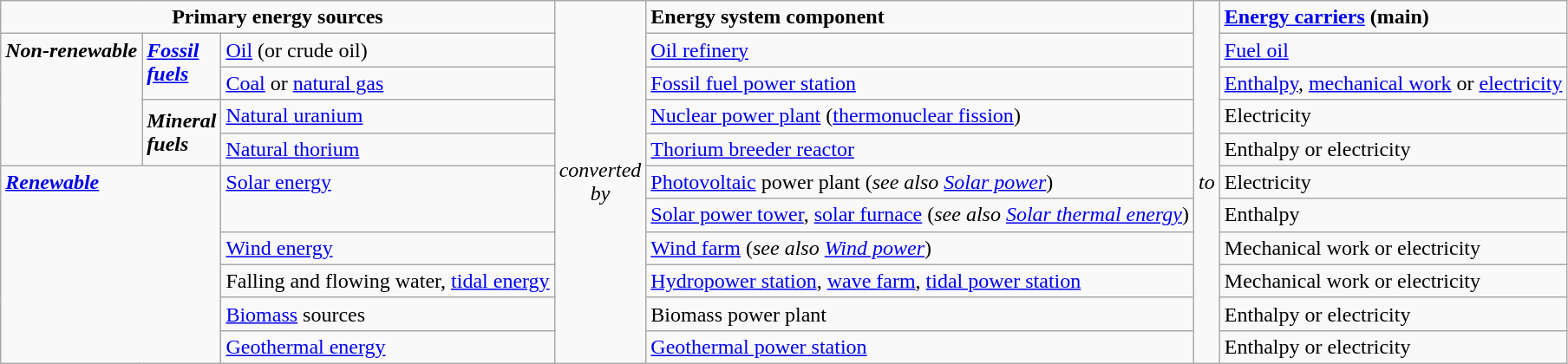<table class="wikitable">
<tr>
<td colspan="3" valign="top" align="center"><strong>Primary energy sources</strong></td>
<td rowspan="11" valign="center" align="center"><em>converted<br>by</em></td>
<td><strong> Energy system component</strong></td>
<td rowspan="11" valign="center" align="center"><em>to</em></td>
<td><strong><a href='#'>Energy carriers</a> (main)</strong></td>
</tr>
<tr>
<td rowspan="4" valign="top"><strong><em>Non-renewable</em></strong></td>
<td rowspan="2" valign="top"><strong><em><a href='#'>Fossil<br>fuels</a></em></strong></td>
<td><a href='#'>Oil</a> (or crude oil)</td>
<td><a href='#'>Oil refinery</a></td>
<td><a href='#'>Fuel oil</a></td>
</tr>
<tr>
<td><a href='#'>Coal</a> or <a href='#'>natural gas</a></td>
<td><a href='#'>Fossil fuel power station</a></td>
<td><a href='#'>Enthalpy</a>, <a href='#'>mechanical work</a> or <a href='#'>electricity</a></td>
</tr>
<tr>
<td rowspan="2"><strong><em>Mineral<br>fuels</em></strong></td>
<td><a href='#'>Natural uranium</a></td>
<td><a href='#'>Nuclear power plant</a> (<a href='#'>thermonuclear fission</a>)</td>
<td>Electricity</td>
</tr>
<tr>
<td><a href='#'>Natural thorium</a></td>
<td><a href='#'>Thorium breeder reactor</a></td>
<td>Enthalpy or electricity</td>
</tr>
<tr>
<td rowspan="6" colspan="2" valign="top"><strong><em><a href='#'>Renewable</a></em></strong></td>
<td rowspan="2" valign="top"><a href='#'>Solar energy</a></td>
<td><a href='#'>Photovoltaic</a> power plant (<em>see also <a href='#'>Solar power</a></em>)</td>
<td>Electricity</td>
</tr>
<tr>
<td><a href='#'>Solar power tower</a>, <a href='#'>solar furnace</a> (<em>see also <a href='#'>Solar thermal energy</a></em>)</td>
<td>Enthalpy</td>
</tr>
<tr>
<td><a href='#'>Wind energy</a></td>
<td><a href='#'>Wind farm</a>  (<em>see also <a href='#'>Wind power</a></em>)</td>
<td>Mechanical work or electricity</td>
</tr>
<tr>
<td>Falling and flowing water, <a href='#'>tidal energy</a></td>
<td><a href='#'>Hydropower station</a>, <a href='#'>wave farm</a>, <a href='#'>tidal power station</a></td>
<td>Mechanical work or electricity</td>
</tr>
<tr>
<td><a href='#'>Biomass</a> sources</td>
<td>Biomass power plant</td>
<td>Enthalpy or electricity</td>
</tr>
<tr>
<td><a href='#'>Geothermal energy</a></td>
<td><a href='#'>Geothermal power station</a></td>
<td>Enthalpy or electricity</td>
</tr>
</table>
